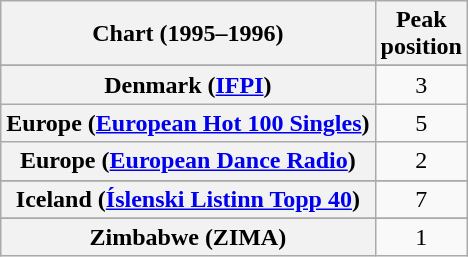<table class="wikitable sortable plainrowheaders" style="text-align:center">
<tr>
<th>Chart (1995–1996)</th>
<th>Peak<br>position</th>
</tr>
<tr>
</tr>
<tr>
</tr>
<tr>
</tr>
<tr>
</tr>
<tr>
</tr>
<tr>
</tr>
<tr>
</tr>
<tr>
<th scope="row">Denmark (<a href='#'>IFPI</a>)</th>
<td>3</td>
</tr>
<tr>
<th scope="row">Europe (<a href='#'>European Hot 100 Singles</a>)</th>
<td>5</td>
</tr>
<tr>
<th scope="row">Europe (<a href='#'>European Dance Radio</a>)</th>
<td>2</td>
</tr>
<tr>
</tr>
<tr>
</tr>
<tr>
<th scope="row">Iceland (<a href='#'>Íslenski Listinn Topp 40</a>)</th>
<td>7</td>
</tr>
<tr>
</tr>
<tr>
</tr>
<tr>
</tr>
<tr>
</tr>
<tr>
</tr>
<tr>
</tr>
<tr>
</tr>
<tr>
</tr>
<tr>
</tr>
<tr>
</tr>
<tr>
</tr>
<tr>
</tr>
<tr>
</tr>
<tr>
</tr>
<tr>
</tr>
<tr>
</tr>
<tr>
</tr>
<tr>
</tr>
<tr>
<th scope="row">Zimbabwe (ZIMA)</th>
<td>1</td>
</tr>
</table>
